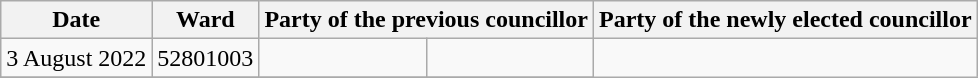<table class="wikitable">
<tr>
<th>Date</th>
<th>Ward</th>
<th colspan=2>Party of the previous councillor</th>
<th colspan=2>Party of the newly elected councillor</th>
</tr>
<tr>
<td>3 August 2022</td>
<td>52801003</td>
<td></td>
<td></td>
</tr>
<tr>
</tr>
</table>
